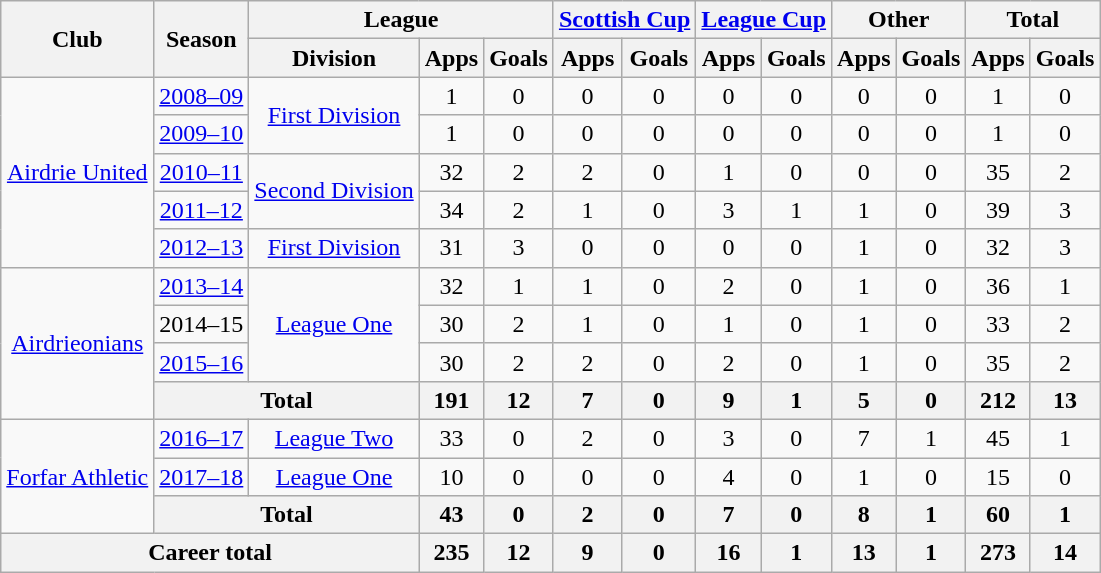<table class="wikitable" style="text-align:center">
<tr>
<th rowspan="2">Club</th>
<th rowspan="2">Season</th>
<th colspan="3">League</th>
<th colspan="2"><a href='#'>Scottish Cup</a></th>
<th colspan="2"><a href='#'>League Cup</a></th>
<th colspan="2">Other</th>
<th colspan="2">Total</th>
</tr>
<tr>
<th>Division</th>
<th>Apps</th>
<th>Goals</th>
<th>Apps</th>
<th>Goals</th>
<th>Apps</th>
<th>Goals</th>
<th>Apps</th>
<th>Goals</th>
<th>Apps</th>
<th>Goals</th>
</tr>
<tr>
<td rowspan="5"><a href='#'>Airdrie United</a></td>
<td><a href='#'>2008–09</a></td>
<td rowspan="2"><a href='#'>First Division</a></td>
<td>1</td>
<td>0</td>
<td>0</td>
<td>0</td>
<td>0</td>
<td>0</td>
<td>0</td>
<td>0</td>
<td>1</td>
<td>0</td>
</tr>
<tr>
<td><a href='#'>2009–10</a></td>
<td>1</td>
<td>0</td>
<td>0</td>
<td>0</td>
<td>0</td>
<td>0</td>
<td>0</td>
<td>0</td>
<td>1</td>
<td>0</td>
</tr>
<tr>
<td><a href='#'>2010–11</a></td>
<td rowspan="2"><a href='#'>Second Division</a></td>
<td>32</td>
<td>2</td>
<td>2</td>
<td>0</td>
<td>1</td>
<td>0</td>
<td>0</td>
<td>0</td>
<td>35</td>
<td>2</td>
</tr>
<tr>
<td><a href='#'>2011–12</a></td>
<td>34</td>
<td>2</td>
<td>1</td>
<td>0</td>
<td>3</td>
<td>1</td>
<td>1</td>
<td>0</td>
<td>39</td>
<td>3</td>
</tr>
<tr>
<td><a href='#'>2012–13</a></td>
<td><a href='#'>First Division</a></td>
<td>31</td>
<td>3</td>
<td>0</td>
<td>0</td>
<td>0</td>
<td>0</td>
<td>1</td>
<td>0</td>
<td>32</td>
<td>3</td>
</tr>
<tr>
<td rowspan="4"><a href='#'>Airdrieonians</a></td>
<td><a href='#'>2013–14</a></td>
<td rowspan="3"><a href='#'>League One</a></td>
<td>32</td>
<td>1</td>
<td>1</td>
<td>0</td>
<td>2</td>
<td>0</td>
<td>1</td>
<td>0</td>
<td>36</td>
<td>1</td>
</tr>
<tr>
<td>2014–15</td>
<td>30</td>
<td>2</td>
<td>1</td>
<td>0</td>
<td>1</td>
<td>0</td>
<td>1</td>
<td>0</td>
<td>33</td>
<td>2</td>
</tr>
<tr>
<td><a href='#'>2015–16</a></td>
<td>30</td>
<td>2</td>
<td>2</td>
<td>0</td>
<td>2</td>
<td>0</td>
<td>1</td>
<td>0</td>
<td>35</td>
<td>2</td>
</tr>
<tr>
<th colspan="2">Total</th>
<th>191</th>
<th>12</th>
<th>7</th>
<th>0</th>
<th>9</th>
<th>1</th>
<th>5</th>
<th>0</th>
<th>212</th>
<th>13</th>
</tr>
<tr>
<td rowspan="3"><a href='#'>Forfar Athletic</a></td>
<td><a href='#'>2016–17</a></td>
<td><a href='#'>League Two</a></td>
<td>33</td>
<td>0</td>
<td>2</td>
<td>0</td>
<td>3</td>
<td>0</td>
<td>7</td>
<td>1</td>
<td>45</td>
<td>1</td>
</tr>
<tr>
<td><a href='#'>2017–18</a></td>
<td><a href='#'>League One</a></td>
<td>10</td>
<td>0</td>
<td>0</td>
<td>0</td>
<td>4</td>
<td>0</td>
<td>1</td>
<td>0</td>
<td>15</td>
<td>0</td>
</tr>
<tr>
<th colspan="2">Total</th>
<th>43</th>
<th>0</th>
<th>2</th>
<th>0</th>
<th>7</th>
<th>0</th>
<th>8</th>
<th>1</th>
<th>60</th>
<th>1</th>
</tr>
<tr>
<th colspan="3">Career total</th>
<th>235</th>
<th>12</th>
<th>9</th>
<th>0</th>
<th>16</th>
<th>1</th>
<th>13</th>
<th>1</th>
<th>273</th>
<th>14</th>
</tr>
</table>
